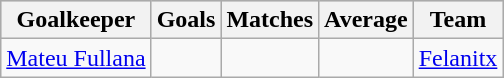<table class="wikitable sortable" class="wikitable">
<tr style="background:#ccc; text-align:center;">
<th>Goalkeeper</th>
<th>Goals</th>
<th>Matches</th>
<th>Average</th>
<th>Team</th>
</tr>
<tr>
<td> <a href='#'>Mateu Fullana</a></td>
<td></td>
<td></td>
<td></td>
<td><a href='#'>Felanitx</a></td>
</tr>
</table>
